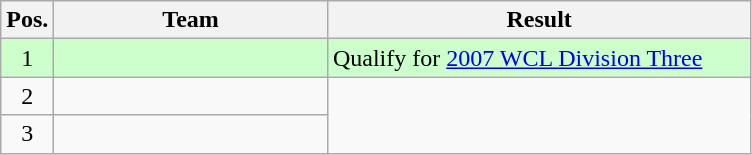<table class="wikitable">
<tr>
<th>Pos.</th>
<th width=175>Team</th>
<th width=275>Result</th>
</tr>
<tr style="background:#ccffcc">
<td align="center">1</td>
<td></td>
<td>Qualify for <a href='#'>2007 WCL Division Three</a></td>
</tr>
<tr>
<td align="center">2</td>
<td></td>
<td rowspan=2></td>
</tr>
<tr>
<td align="center">3</td>
<td></td>
</tr>
</table>
